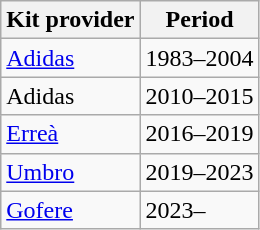<table class="wikitable">
<tr>
<th>Kit provider</th>
<th>Period</th>
</tr>
<tr>
<td> <a href='#'>Adidas</a></td>
<td>1983–2004</td>
</tr>
<tr>
<td> Adidas</td>
<td>2010–2015</td>
</tr>
<tr>
<td> <a href='#'>Erreà</a></td>
<td>2016–2019</td>
</tr>
<tr>
<td> <a href='#'>Umbro</a></td>
<td>2019–2023</td>
</tr>
<tr>
<td> <a href='#'>Gofere</a></td>
<td>2023–</td>
</tr>
</table>
